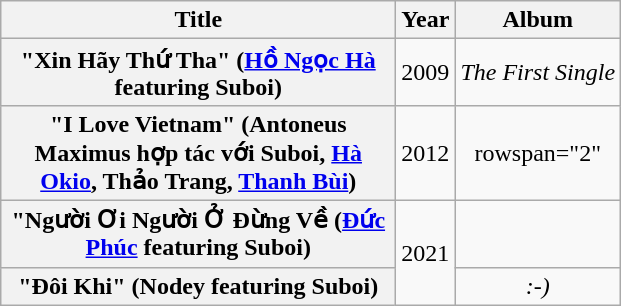<table class="wikitable plainrowheaders" style="text-align:center;">
<tr>
<th style="width:16em;" scope="col">Title</th>
<th scope="col">Year</th>
<th scope="col">Album</th>
</tr>
<tr>
<th scope="row">"Xin Hãy Thứ Tha" <span>(<a href='#'>Hồ Ngọc Hà</a> featuring Suboi)</span></th>
<td>2009</td>
<td><em>The First Single</em></td>
</tr>
<tr>
<th scope="row">"I Love Vietnam" <span>(Antoneus Maximus hợp tác với Suboi, <a href='#'>Hà Okio</a>, Thảo Trang, <a href='#'>Thanh Bùi</a>)</span></th>
<td>2012</td>
<td>rowspan="2" </td>
</tr>
<tr>
<th scope="row">"Người Ơi Người Ở Đừng Về <span>(<a href='#'>Đức Phúc</a> featuring Suboi)</span></th>
<td rowspan="2">2021</td>
</tr>
<tr>
<th scope="row">"Đôi Khi" <span>(Nodey featuring Suboi)</span></th>
<td><em>:-)</em></td>
</tr>
</table>
